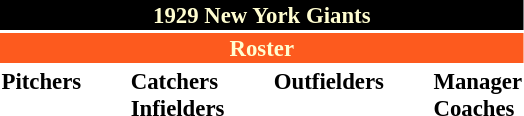<table class="toccolours" style="font-size: 95%;">
<tr>
<th colspan="10" style="background-color: black; color: #FFFDD0; text-align: center;">1929 New York Giants</th>
</tr>
<tr>
<td colspan="10" style="background-color: #fd5a1e; color: #FFFDD0; text-align: center;"><strong>Roster</strong></td>
</tr>
<tr>
<td valign="top"><strong>Pitchers</strong><br> 
 





 
 
 
 
</td>
<td width="25px"></td>
<td valign="top"><strong>Catchers</strong><br>



 
<strong>Infielders</strong>

 
 
 
 

 
 
</td>
<td width="25px"></td>
<td valign="top"><strong>Outfielders</strong><br>
 

 


</td>
<td width="25px"></td>
<td valign="top"><strong>Manager</strong><br>
<strong>Coaches</strong>
</td>
</tr>
</table>
